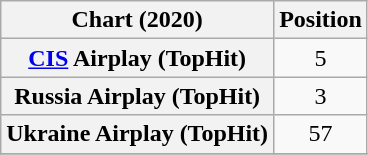<table class="wikitable sortable plainrowheaders" style="text-align:center">
<tr>
<th scope="col">Chart (2020)</th>
<th scope="col">Position</th>
</tr>
<tr>
<th scope="row"><a href='#'>CIS</a> Airplay (TopHit)</th>
<td>5</td>
</tr>
<tr>
<th scope="row">Russia Airplay (TopHit)</th>
<td>3</td>
</tr>
<tr>
<th scope="row">Ukraine Airplay (TopHit)</th>
<td>57</td>
</tr>
<tr>
</tr>
</table>
